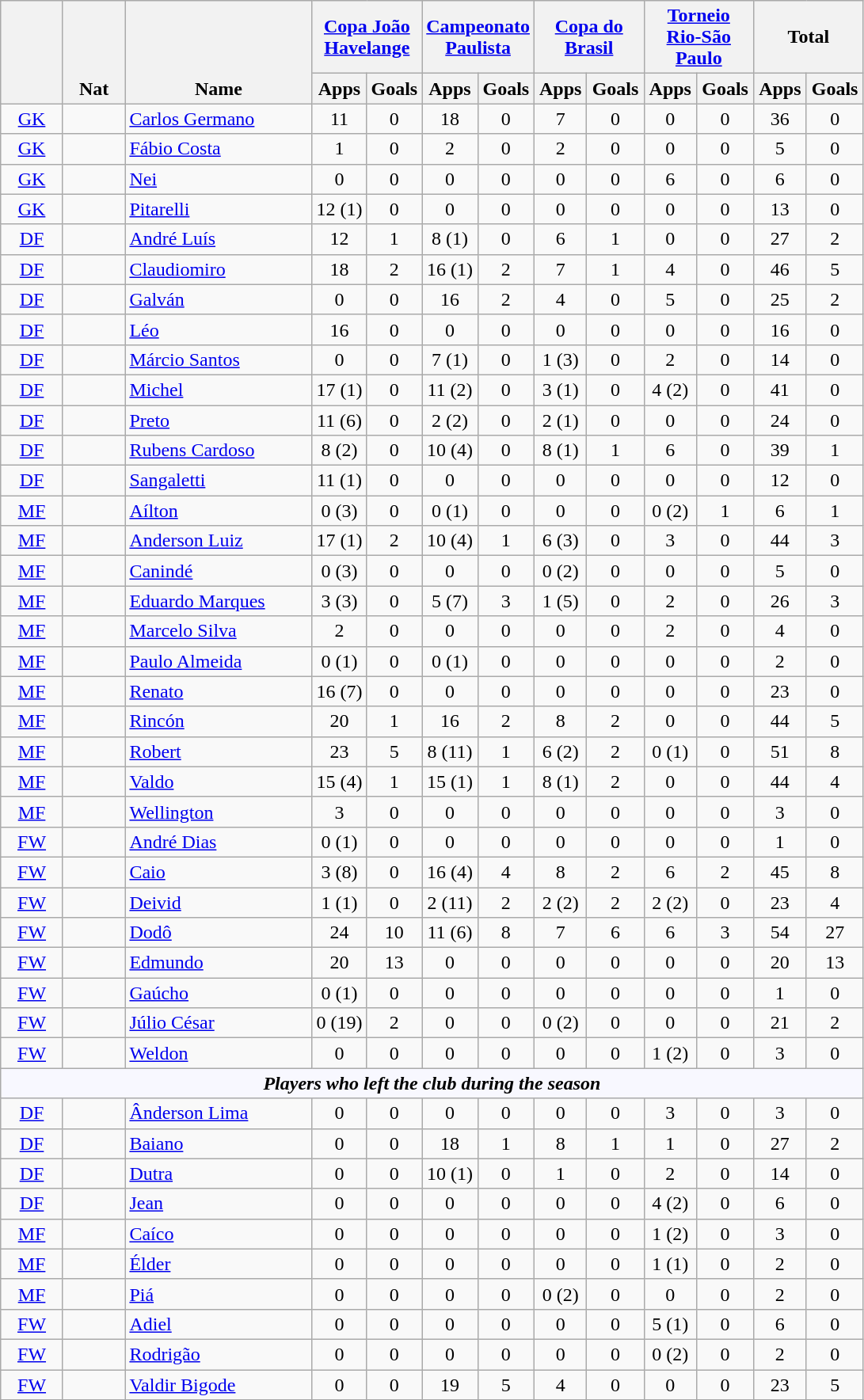<table class="wikitable sortable" style="text-align:center;">
<tr>
<th rowspan="2" width="45" valign="bottom"></th>
<th rowspan="2" width="45" valign="bottom">Nat</th>
<th rowspan="2" width="150" valign="bottom">Name</th>
<th colspan="2" width="85"><a href='#'>Copa João Havelange</a></th>
<th colspan="2" width="85"><a href='#'>Campeonato Paulista</a></th>
<th colspan="2" width="85"><a href='#'>Copa do Brasil</a></th>
<th colspan="2" width="85"><a href='#'>Torneio Rio-São Paulo</a></th>
<th colspan="2" width="85">Total</th>
</tr>
<tr>
<th>Apps</th>
<th>Goals</th>
<th>Apps</th>
<th>Goals</th>
<th>Apps</th>
<th>Goals</th>
<th>Apps</th>
<th>Goals</th>
<th>Apps</th>
<th>Goals</th>
</tr>
<tr>
<td><a href='#'>GK</a></td>
<td></td>
<td align=left><a href='#'>Carlos Germano</a></td>
<td>11</td>
<td>0</td>
<td>18</td>
<td>0</td>
<td>7</td>
<td>0</td>
<td>0</td>
<td>0</td>
<td>36</td>
<td>0</td>
</tr>
<tr>
<td><a href='#'>GK</a></td>
<td></td>
<td align=left><a href='#'>Fábio Costa</a></td>
<td>1</td>
<td>0</td>
<td>2</td>
<td>0</td>
<td>2</td>
<td>0</td>
<td>0</td>
<td>0</td>
<td>5</td>
<td>0</td>
</tr>
<tr>
<td><a href='#'>GK</a></td>
<td></td>
<td align=left><a href='#'>Nei</a></td>
<td>0</td>
<td>0</td>
<td>0</td>
<td>0</td>
<td>0</td>
<td>0</td>
<td>6</td>
<td>0</td>
<td>6</td>
<td>0</td>
</tr>
<tr>
<td><a href='#'>GK</a></td>
<td></td>
<td align=left><a href='#'>Pitarelli</a></td>
<td>12 (1)</td>
<td>0</td>
<td>0</td>
<td>0</td>
<td>0</td>
<td>0</td>
<td>0</td>
<td>0</td>
<td>13</td>
<td>0</td>
</tr>
<tr>
<td><a href='#'>DF</a></td>
<td></td>
<td align=left><a href='#'>André Luís</a></td>
<td>12</td>
<td>1</td>
<td>8 (1)</td>
<td>0</td>
<td>6</td>
<td>1</td>
<td>0</td>
<td>0</td>
<td>27</td>
<td>2</td>
</tr>
<tr>
<td><a href='#'>DF</a></td>
<td></td>
<td align=left><a href='#'>Claudiomiro</a></td>
<td>18</td>
<td>2</td>
<td>16 (1)</td>
<td>2</td>
<td>7</td>
<td>1</td>
<td>4</td>
<td>0</td>
<td>46</td>
<td>5</td>
</tr>
<tr>
<td><a href='#'>DF</a></td>
<td></td>
<td align=left><a href='#'>Galván</a></td>
<td>0</td>
<td>0</td>
<td>16</td>
<td>2</td>
<td>4</td>
<td>0</td>
<td>5</td>
<td>0</td>
<td>25</td>
<td>2</td>
</tr>
<tr>
<td><a href='#'>DF</a></td>
<td></td>
<td align=left><a href='#'>Léo</a></td>
<td>16</td>
<td>0</td>
<td>0</td>
<td>0</td>
<td>0</td>
<td>0</td>
<td>0</td>
<td>0</td>
<td>16</td>
<td>0</td>
</tr>
<tr>
<td><a href='#'>DF</a></td>
<td></td>
<td align=left><a href='#'>Márcio Santos</a></td>
<td>0</td>
<td>0</td>
<td>7 (1)</td>
<td>0</td>
<td>1 (3)</td>
<td>0</td>
<td>2</td>
<td>0</td>
<td>14</td>
<td>0</td>
</tr>
<tr>
<td><a href='#'>DF</a></td>
<td></td>
<td align=left><a href='#'>Michel</a></td>
<td>17 (1)</td>
<td>0</td>
<td>11 (2)</td>
<td>0</td>
<td>3 (1)</td>
<td>0</td>
<td>4 (2)</td>
<td>0</td>
<td>41</td>
<td>0</td>
</tr>
<tr>
<td><a href='#'>DF</a></td>
<td></td>
<td align=left><a href='#'>Preto</a></td>
<td>11 (6)</td>
<td>0</td>
<td>2 (2)</td>
<td>0</td>
<td>2 (1)</td>
<td>0</td>
<td>0</td>
<td>0</td>
<td>24</td>
<td>0</td>
</tr>
<tr>
<td><a href='#'>DF</a></td>
<td></td>
<td align=left><a href='#'>Rubens Cardoso</a></td>
<td>8 (2)</td>
<td>0</td>
<td>10 (4)</td>
<td>0</td>
<td>8 (1)</td>
<td>1</td>
<td>6</td>
<td>0</td>
<td>39</td>
<td>1</td>
</tr>
<tr>
<td><a href='#'>DF</a></td>
<td></td>
<td align=left><a href='#'>Sangaletti</a></td>
<td>11 (1)</td>
<td>0</td>
<td>0</td>
<td>0</td>
<td>0</td>
<td>0</td>
<td>0</td>
<td>0</td>
<td>12</td>
<td>0</td>
</tr>
<tr>
<td><a href='#'>MF</a></td>
<td></td>
<td align=left><a href='#'>Aílton</a></td>
<td>0 (3)</td>
<td>0</td>
<td>0 (1)</td>
<td>0</td>
<td>0</td>
<td>0</td>
<td>0 (2)</td>
<td>1</td>
<td>6</td>
<td>1</td>
</tr>
<tr>
<td><a href='#'>MF</a></td>
<td></td>
<td align=left><a href='#'>Anderson Luiz</a></td>
<td>17 (1)</td>
<td>2</td>
<td>10 (4)</td>
<td>1</td>
<td>6 (3)</td>
<td>0</td>
<td>3</td>
<td>0</td>
<td>44</td>
<td>3</td>
</tr>
<tr>
<td><a href='#'>MF</a></td>
<td></td>
<td align=left><a href='#'>Canindé</a></td>
<td>0 (3)</td>
<td>0</td>
<td>0</td>
<td>0</td>
<td>0 (2)</td>
<td>0</td>
<td>0</td>
<td>0</td>
<td>5</td>
<td>0</td>
</tr>
<tr>
<td><a href='#'>MF</a></td>
<td></td>
<td align=left><a href='#'>Eduardo Marques</a></td>
<td>3 (3)</td>
<td>0</td>
<td>5 (7)</td>
<td>3</td>
<td>1 (5)</td>
<td>0</td>
<td>2</td>
<td>0</td>
<td>26</td>
<td>3</td>
</tr>
<tr>
<td><a href='#'>MF</a></td>
<td></td>
<td align=left><a href='#'>Marcelo Silva</a></td>
<td>2</td>
<td>0</td>
<td>0</td>
<td>0</td>
<td>0</td>
<td>0</td>
<td>2</td>
<td>0</td>
<td>4</td>
<td>0</td>
</tr>
<tr>
<td><a href='#'>MF</a></td>
<td></td>
<td align=left><a href='#'>Paulo Almeida</a></td>
<td>0 (1)</td>
<td>0</td>
<td>0 (1)</td>
<td>0</td>
<td>0</td>
<td>0</td>
<td>0</td>
<td>0</td>
<td>2</td>
<td>0</td>
</tr>
<tr>
<td><a href='#'>MF</a></td>
<td></td>
<td align=left><a href='#'>Renato</a></td>
<td>16 (7)</td>
<td>0</td>
<td>0</td>
<td>0</td>
<td>0</td>
<td>0</td>
<td>0</td>
<td>0</td>
<td>23</td>
<td>0</td>
</tr>
<tr>
<td><a href='#'>MF</a></td>
<td></td>
<td align=left><a href='#'>Rincón</a></td>
<td>20</td>
<td>1</td>
<td>16</td>
<td>2</td>
<td>8</td>
<td>2</td>
<td>0</td>
<td>0</td>
<td>44</td>
<td>5</td>
</tr>
<tr>
<td><a href='#'>MF</a></td>
<td></td>
<td align=left><a href='#'>Robert</a></td>
<td>23</td>
<td>5</td>
<td>8 (11)</td>
<td>1</td>
<td>6 (2)</td>
<td>2</td>
<td>0 (1)</td>
<td>0</td>
<td>51</td>
<td>8</td>
</tr>
<tr>
<td><a href='#'>MF</a></td>
<td></td>
<td align=left><a href='#'>Valdo</a></td>
<td>15 (4)</td>
<td>1</td>
<td>15 (1)</td>
<td>1</td>
<td>8 (1)</td>
<td>2</td>
<td>0</td>
<td>0</td>
<td>44</td>
<td>4</td>
</tr>
<tr>
<td><a href='#'>MF</a></td>
<td></td>
<td align=left><a href='#'>Wellington</a></td>
<td>3</td>
<td>0</td>
<td>0</td>
<td>0</td>
<td>0</td>
<td>0</td>
<td>0</td>
<td>0</td>
<td>3</td>
<td>0</td>
</tr>
<tr>
<td><a href='#'>FW</a></td>
<td></td>
<td align=left><a href='#'>André Dias</a></td>
<td>0 (1)</td>
<td>0</td>
<td>0</td>
<td>0</td>
<td>0</td>
<td>0</td>
<td>0</td>
<td>0</td>
<td>1</td>
<td>0</td>
</tr>
<tr>
<td><a href='#'>FW</a></td>
<td></td>
<td align=left><a href='#'>Caio</a></td>
<td>3 (8)</td>
<td>0</td>
<td>16 (4)</td>
<td>4</td>
<td>8</td>
<td>2</td>
<td>6</td>
<td>2</td>
<td>45</td>
<td>8</td>
</tr>
<tr>
<td><a href='#'>FW</a></td>
<td></td>
<td align=left><a href='#'>Deivid</a></td>
<td>1 (1)</td>
<td>0</td>
<td>2 (11)</td>
<td>2</td>
<td>2 (2)</td>
<td>2</td>
<td>2 (2)</td>
<td>0</td>
<td>23</td>
<td>4</td>
</tr>
<tr>
<td><a href='#'>FW</a></td>
<td></td>
<td align=left><a href='#'>Dodô</a></td>
<td>24</td>
<td>10</td>
<td>11 (6)</td>
<td>8</td>
<td>7</td>
<td>6</td>
<td>6</td>
<td>3</td>
<td>54</td>
<td>27</td>
</tr>
<tr>
<td><a href='#'>FW</a></td>
<td></td>
<td align=left><a href='#'>Edmundo</a></td>
<td>20</td>
<td>13</td>
<td>0</td>
<td>0</td>
<td>0</td>
<td>0</td>
<td>0</td>
<td>0</td>
<td>20</td>
<td>13</td>
</tr>
<tr>
<td><a href='#'>FW</a></td>
<td></td>
<td align=left><a href='#'>Gaúcho</a></td>
<td>0 (1)</td>
<td>0</td>
<td>0</td>
<td>0</td>
<td>0</td>
<td>0</td>
<td>0</td>
<td>0</td>
<td>1</td>
<td>0</td>
</tr>
<tr>
<td><a href='#'>FW</a></td>
<td></td>
<td align=left><a href='#'>Júlio César</a></td>
<td>0 (19)</td>
<td>2</td>
<td>0</td>
<td>0</td>
<td>0 (2)</td>
<td>0</td>
<td>0</td>
<td>0</td>
<td>21</td>
<td>2</td>
</tr>
<tr>
<td><a href='#'>FW</a></td>
<td></td>
<td align=left><a href='#'>Weldon</a></td>
<td>0</td>
<td>0</td>
<td>0</td>
<td>0</td>
<td>0</td>
<td>0</td>
<td>1 (2)</td>
<td>0</td>
<td>3</td>
<td>0</td>
</tr>
<tr>
<th colspan=13 style="background: #F8F8FF" align=center><em>Players who left the club during the season</em></th>
</tr>
<tr>
<td><a href='#'>DF</a></td>
<td></td>
<td align=left><a href='#'>Ânderson Lima</a></td>
<td>0</td>
<td>0</td>
<td>0</td>
<td>0</td>
<td>0</td>
<td>0</td>
<td>3</td>
<td>0</td>
<td>3</td>
<td>0</td>
</tr>
<tr>
<td><a href='#'>DF</a></td>
<td></td>
<td align=left><a href='#'>Baiano</a></td>
<td>0</td>
<td>0</td>
<td>18</td>
<td>1</td>
<td>8</td>
<td>1</td>
<td>1</td>
<td>0</td>
<td>27</td>
<td>2</td>
</tr>
<tr>
<td><a href='#'>DF</a></td>
<td></td>
<td align=left><a href='#'>Dutra</a></td>
<td>0</td>
<td>0</td>
<td>10 (1)</td>
<td>0</td>
<td>1</td>
<td>0</td>
<td>2</td>
<td>0</td>
<td>14</td>
<td>0</td>
</tr>
<tr>
<td><a href='#'>DF</a></td>
<td></td>
<td align=left><a href='#'>Jean</a></td>
<td>0</td>
<td>0</td>
<td>0</td>
<td>0</td>
<td>0</td>
<td>0</td>
<td>4 (2)</td>
<td>0</td>
<td>6</td>
<td>0</td>
</tr>
<tr>
<td><a href='#'>MF</a></td>
<td></td>
<td align=left><a href='#'>Caíco</a></td>
<td>0</td>
<td>0</td>
<td>0</td>
<td>0</td>
<td>0</td>
<td>0</td>
<td>1 (2)</td>
<td>0</td>
<td>3</td>
<td>0</td>
</tr>
<tr>
<td><a href='#'>MF</a></td>
<td></td>
<td align=left><a href='#'>Élder</a></td>
<td>0</td>
<td>0</td>
<td>0</td>
<td>0</td>
<td>0</td>
<td>0</td>
<td>1 (1)</td>
<td>0</td>
<td>2</td>
<td>0</td>
</tr>
<tr>
<td><a href='#'>MF</a></td>
<td></td>
<td align=left><a href='#'>Piá</a></td>
<td>0</td>
<td>0</td>
<td>0</td>
<td>0</td>
<td>0 (2)</td>
<td>0</td>
<td>0</td>
<td>0</td>
<td>2</td>
<td>0</td>
</tr>
<tr>
<td><a href='#'>FW</a></td>
<td></td>
<td align=left><a href='#'>Adiel</a></td>
<td>0</td>
<td>0</td>
<td>0</td>
<td>0</td>
<td>0</td>
<td>0</td>
<td>5 (1)</td>
<td>0</td>
<td>6</td>
<td>0</td>
</tr>
<tr>
<td><a href='#'>FW</a></td>
<td></td>
<td align=left><a href='#'>Rodrigão</a></td>
<td>0</td>
<td>0</td>
<td>0</td>
<td>0</td>
<td>0</td>
<td>0</td>
<td>0 (2)</td>
<td>0</td>
<td>2</td>
<td>0</td>
</tr>
<tr>
<td><a href='#'>FW</a></td>
<td></td>
<td align=left><a href='#'>Valdir Bigode</a></td>
<td>0</td>
<td>0</td>
<td>19</td>
<td>5</td>
<td>4</td>
<td>0</td>
<td>0</td>
<td>0</td>
<td>23</td>
<td>5</td>
</tr>
<tr>
</tr>
</table>
